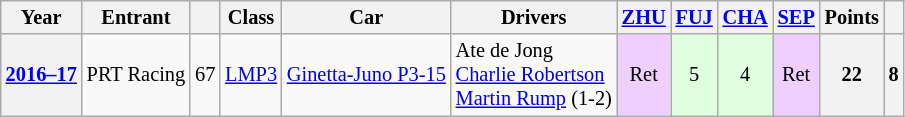<table class="wikitable" style="text-align:center; font-size:85%">
<tr>
<th>Year</th>
<th>Entrant</th>
<th></th>
<th>Class</th>
<th>Car</th>
<th>Drivers</th>
<th><a href='#'>ZHU</a></th>
<th><a href='#'>FUJ</a></th>
<th><a href='#'>CHA</a></th>
<th><a href='#'>SEP</a></th>
<th>Points</th>
<th></th>
</tr>
<tr>
<th><a href='#'>2016–17</a></th>
<td> PRT Racing</td>
<td>67</td>
<td><a href='#'>LMP3</a></td>
<td align="left"><a href='#'>Ginetta-Juno P3-15</a></td>
<td align="left"> Ate de Jong<br> <a href='#'>Charlie Robertson</a><br> <a href='#'>Martin Rump</a> (1-2)</td>
<td style="background:#efcfff;">Ret</td>
<td style="background:#dfffdf;">5</td>
<td style="background:#dfffdf;">4</td>
<td style="background:#efcfff;">Ret</td>
<th>22</th>
<th>8</th>
</tr>
</table>
